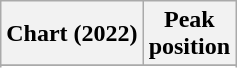<table class="wikitable sortable plainrowheaders" style="text-align:center;">
<tr>
<th scope="col">Chart (2022)</th>
<th scope="col">Peak<br>position</th>
</tr>
<tr>
</tr>
<tr>
</tr>
<tr>
</tr>
</table>
